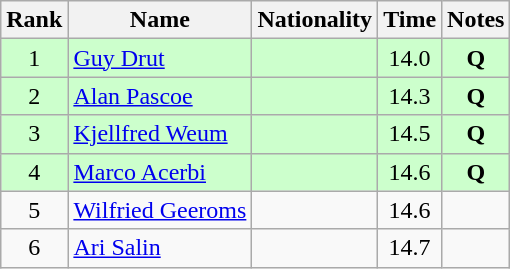<table class="wikitable sortable" style="text-align:center">
<tr>
<th>Rank</th>
<th>Name</th>
<th>Nationality</th>
<th>Time</th>
<th>Notes</th>
</tr>
<tr bgcolor=ccffcc>
<td>1</td>
<td align=left><a href='#'>Guy Drut</a></td>
<td align=left></td>
<td>14.0</td>
<td><strong>Q</strong></td>
</tr>
<tr bgcolor=ccffcc>
<td>2</td>
<td align=left><a href='#'>Alan Pascoe</a></td>
<td align=left></td>
<td>14.3</td>
<td><strong>Q</strong></td>
</tr>
<tr bgcolor=ccffcc>
<td>3</td>
<td align=left><a href='#'>Kjellfred Weum</a></td>
<td align=left></td>
<td>14.5</td>
<td><strong>Q</strong></td>
</tr>
<tr bgcolor=ccffcc>
<td>4</td>
<td align=left><a href='#'>Marco Acerbi</a></td>
<td align=left></td>
<td>14.6</td>
<td><strong>Q</strong></td>
</tr>
<tr>
<td>5</td>
<td align=left><a href='#'>Wilfried Geeroms</a></td>
<td align=left></td>
<td>14.6</td>
<td></td>
</tr>
<tr>
<td>6</td>
<td align=left><a href='#'>Ari Salin</a></td>
<td align=left></td>
<td>14.7</td>
<td></td>
</tr>
</table>
